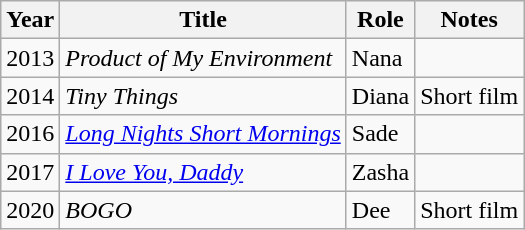<table class="wikitable">
<tr>
<th>Year</th>
<th>Title</th>
<th>Role</th>
<th>Notes</th>
</tr>
<tr>
<td>2013</td>
<td><em>Product of My Environment</em></td>
<td>Nana</td>
<td></td>
</tr>
<tr>
<td>2014</td>
<td><em>Tiny Things</em></td>
<td>Diana</td>
<td>Short film</td>
</tr>
<tr>
<td>2016</td>
<td><em><a href='#'>Long Nights Short Mornings</a></em></td>
<td>Sade</td>
<td></td>
</tr>
<tr>
<td>2017</td>
<td><em><a href='#'>I Love You, Daddy</a></em></td>
<td>Zasha</td>
<td></td>
</tr>
<tr>
<td>2020</td>
<td><em>BOGO</em></td>
<td>Dee</td>
<td>Short film</td>
</tr>
</table>
